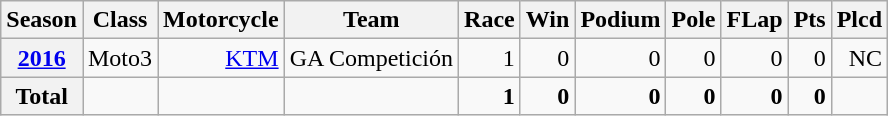<table class="wikitable" style=text-align:right>
<tr>
<th>Season</th>
<th>Class</th>
<th>Motorcycle</th>
<th>Team</th>
<th>Race</th>
<th>Win</th>
<th>Podium</th>
<th>Pole</th>
<th>FLap</th>
<th>Pts</th>
<th>Plcd</th>
</tr>
<tr>
<th><a href='#'>2016</a></th>
<td>Moto3</td>
<td><a href='#'>KTM</a></td>
<td>GA Competición</td>
<td>1</td>
<td>0</td>
<td>0</td>
<td>0</td>
<td>0</td>
<td>0</td>
<td>NC</td>
</tr>
<tr>
<th>Total</th>
<td></td>
<td></td>
<td></td>
<td><strong>1</strong></td>
<td><strong>0</strong></td>
<td><strong>0</strong></td>
<td><strong>0</strong></td>
<td><strong>0</strong></td>
<td><strong>0</strong></td>
<td></td>
</tr>
</table>
